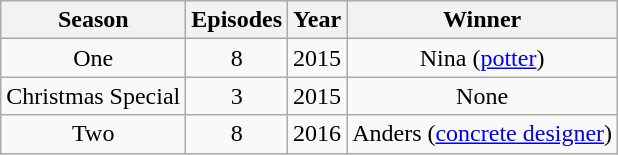<table class="wikitable" style="text-align:center;">
<tr>
<th>Season</th>
<th>Episodes</th>
<th>Year</th>
<th>Winner</th>
</tr>
<tr>
<td>One</td>
<td>8</td>
<td>2015</td>
<td>Nina (<a href='#'>potter</a>)</td>
</tr>
<tr>
<td>Christmas Special</td>
<td>3</td>
<td>2015</td>
<td>None</td>
</tr>
<tr>
<td>Two</td>
<td>8</td>
<td>2016</td>
<td>Anders (<a href='#'>concrete designer</a>)</td>
</tr>
</table>
